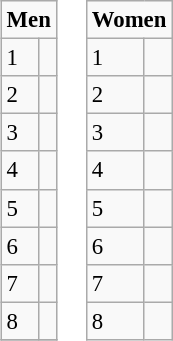<table>
<tr ---- valign="top">
<td><br><table class="wikitable" style="font-size: 95%">
<tr>
<td colspan="3" align="center"><strong>Men</strong></td>
</tr>
<tr>
<td>1</td>
<td align="left"></td>
</tr>
<tr>
<td>2</td>
<td align="left"></td>
</tr>
<tr>
<td>3</td>
<td align="left"></td>
</tr>
<tr>
<td>4</td>
<td align="left"></td>
</tr>
<tr>
<td>5</td>
<td align="left"></td>
</tr>
<tr>
<td>6</td>
<td align="left"></td>
</tr>
<tr>
<td>7</td>
<td align="left"></td>
</tr>
<tr>
<td>8</td>
<td align="left"></td>
</tr>
<tr>
</tr>
</table>
</td>
<td><br><table class="wikitable" style="font-size: 95%">
<tr>
<td colspan="3" align="center"><strong>Women</strong></td>
</tr>
<tr>
<td>1</td>
<td align="left"></td>
</tr>
<tr>
<td>2</td>
<td align="left"></td>
</tr>
<tr>
<td>3</td>
<td align="left"></td>
</tr>
<tr>
<td>4</td>
<td align="left"></td>
</tr>
<tr>
<td>5</td>
<td align="left"></td>
</tr>
<tr>
<td>6</td>
<td align="left"></td>
</tr>
<tr>
<td>7</td>
<td align="left"></td>
</tr>
<tr>
<td>8</td>
<td align="left"></td>
</tr>
</table>
</td>
<td></td>
</tr>
</table>
